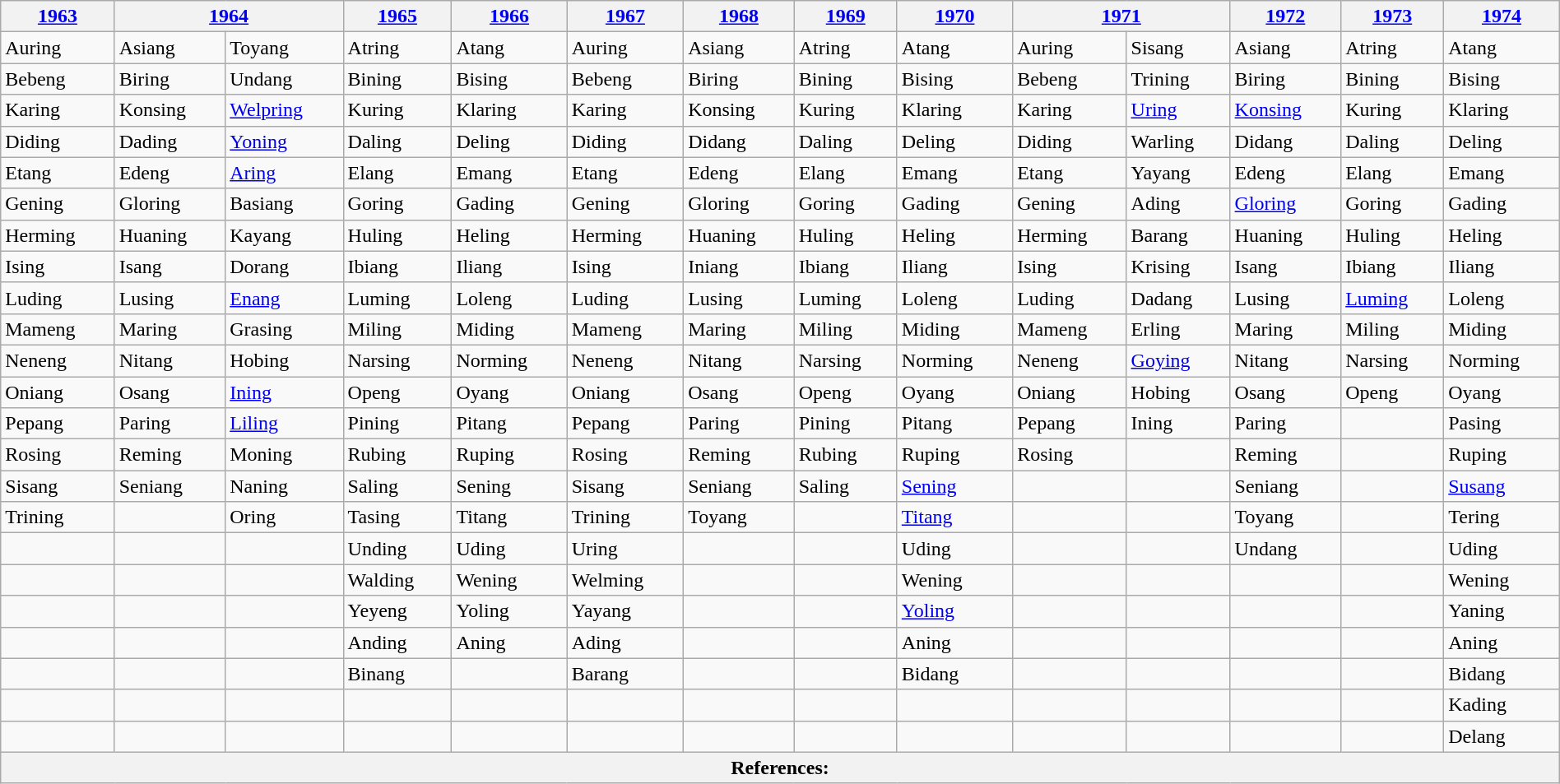<table class="wikitable" width="100%">
<tr>
<th><a href='#'>1963</a></th>
<th colspan=2><a href='#'>1964</a></th>
<th><a href='#'>1965</a></th>
<th><a href='#'>1966</a></th>
<th><a href='#'>1967</a></th>
<th><a href='#'>1968</a></th>
<th><a href='#'>1969</a></th>
<th><a href='#'>1970</a></th>
<th colspan=2><a href='#'>1971</a></th>
<th><a href='#'>1972</a></th>
<th><a href='#'>1973</a></th>
<th><a href='#'>1974</a></th>
</tr>
<tr>
<td>Auring</td>
<td>Asiang</td>
<td>Toyang</td>
<td>Atring</td>
<td>Atang</td>
<td>Auring</td>
<td>Asiang</td>
<td>Atring</td>
<td>Atang</td>
<td>Auring</td>
<td>Sisang</td>
<td>Asiang</td>
<td>Atring</td>
<td>Atang</td>
</tr>
<tr>
<td>Bebeng</td>
<td>Biring</td>
<td>Undang</td>
<td>Bining</td>
<td>Bising</td>
<td>Bebeng</td>
<td>Biring</td>
<td>Bining</td>
<td>Bising</td>
<td>Bebeng</td>
<td>Trining</td>
<td>Biring</td>
<td>Bining</td>
<td>Bising</td>
</tr>
<tr>
<td>Karing</td>
<td>Konsing</td>
<td><a href='#'>Welpring</a></td>
<td>Kuring</td>
<td>Klaring</td>
<td>Karing</td>
<td>Konsing</td>
<td>Kuring</td>
<td>Klaring</td>
<td>Karing</td>
<td><a href='#'>Uring</a></td>
<td><a href='#'>Konsing</a></td>
<td>Kuring</td>
<td>Klaring</td>
</tr>
<tr>
<td>Diding</td>
<td>Dading</td>
<td><a href='#'>Yoning</a></td>
<td>Daling</td>
<td>Deling</td>
<td>Diding</td>
<td>Didang</td>
<td>Daling</td>
<td>Deling</td>
<td>Diding</td>
<td>Warling</td>
<td>Didang</td>
<td>Daling</td>
<td>Deling</td>
</tr>
<tr>
<td>Etang</td>
<td>Edeng</td>
<td><a href='#'>Aring</a></td>
<td>Elang</td>
<td>Emang</td>
<td>Etang</td>
<td>Edeng</td>
<td>Elang</td>
<td>Emang</td>
<td>Etang</td>
<td>Yayang</td>
<td>Edeng</td>
<td>Elang</td>
<td>Emang</td>
</tr>
<tr>
<td>Gening</td>
<td>Gloring</td>
<td>Basiang</td>
<td>Goring</td>
<td>Gading</td>
<td>Gening</td>
<td>Gloring</td>
<td>Goring</td>
<td>Gading</td>
<td>Gening</td>
<td>Ading</td>
<td><a href='#'>Gloring</a></td>
<td>Goring</td>
<td>Gading</td>
</tr>
<tr>
<td>Herming</td>
<td>Huaning</td>
<td>Kayang</td>
<td>Huling</td>
<td>Heling</td>
<td>Herming</td>
<td>Huaning</td>
<td>Huling</td>
<td>Heling</td>
<td>Herming</td>
<td>Barang</td>
<td>Huaning</td>
<td>Huling</td>
<td>Heling</td>
</tr>
<tr>
<td>Ising</td>
<td>Isang</td>
<td>Dorang</td>
<td>Ibiang</td>
<td>Iliang</td>
<td>Ising</td>
<td>Iniang</td>
<td>Ibiang</td>
<td>Iliang</td>
<td>Ising</td>
<td>Krising</td>
<td>Isang</td>
<td>Ibiang</td>
<td>Iliang</td>
</tr>
<tr>
<td>Luding</td>
<td>Lusing</td>
<td><a href='#'>Enang</a></td>
<td>Luming</td>
<td>Loleng</td>
<td>Luding</td>
<td>Lusing</td>
<td>Luming</td>
<td>Loleng</td>
<td>Luding</td>
<td>Dadang</td>
<td>Lusing</td>
<td><a href='#'>Luming</a></td>
<td>Loleng</td>
</tr>
<tr>
<td>Mameng</td>
<td>Maring</td>
<td>Grasing</td>
<td>Miling</td>
<td>Miding</td>
<td>Mameng</td>
<td>Maring</td>
<td>Miling</td>
<td>Miding</td>
<td>Mameng</td>
<td>Erling</td>
<td>Maring</td>
<td>Miling</td>
<td>Miding</td>
</tr>
<tr>
<td>Neneng</td>
<td>Nitang</td>
<td>Hobing</td>
<td>Narsing</td>
<td>Norming</td>
<td>Neneng</td>
<td>Nitang</td>
<td>Narsing</td>
<td>Norming</td>
<td>Neneng</td>
<td><a href='#'>Goying</a></td>
<td>Nitang</td>
<td>Narsing</td>
<td>Norming</td>
</tr>
<tr>
<td>Oniang</td>
<td>Osang</td>
<td><a href='#'>Ining</a></td>
<td>Openg</td>
<td>Oyang</td>
<td>Oniang</td>
<td>Osang</td>
<td>Openg</td>
<td>Oyang</td>
<td>Oniang</td>
<td>Hobing</td>
<td>Osang</td>
<td>Openg</td>
<td>Oyang</td>
</tr>
<tr>
<td>Pepang</td>
<td>Paring</td>
<td><a href='#'>Liling</a></td>
<td>Pining</td>
<td>Pitang</td>
<td>Pepang</td>
<td>Paring</td>
<td>Pining</td>
<td>Pitang</td>
<td>Pepang</td>
<td>Ining</td>
<td>Paring</td>
<td></td>
<td>Pasing</td>
</tr>
<tr>
<td>Rosing</td>
<td>Reming</td>
<td>Moning</td>
<td>Rubing</td>
<td>Ruping</td>
<td>Rosing</td>
<td>Reming</td>
<td>Rubing</td>
<td>Ruping</td>
<td>Rosing</td>
<td></td>
<td>Reming</td>
<td></td>
<td>Ruping</td>
</tr>
<tr>
<td>Sisang</td>
<td>Seniang</td>
<td>Naning</td>
<td>Saling</td>
<td>Sening</td>
<td>Sisang</td>
<td>Seniang</td>
<td>Saling</td>
<td><a href='#'>Sening</a></td>
<td></td>
<td></td>
<td>Seniang</td>
<td></td>
<td><a href='#'>Susang</a></td>
</tr>
<tr>
<td>Trining</td>
<td></td>
<td>Oring</td>
<td>Tasing</td>
<td>Titang</td>
<td>Trining</td>
<td>Toyang</td>
<td></td>
<td><a href='#'>Titang</a></td>
<td></td>
<td></td>
<td>Toyang</td>
<td></td>
<td>Tering</td>
</tr>
<tr>
<td></td>
<td></td>
<td></td>
<td>Unding</td>
<td>Uding</td>
<td>Uring</td>
<td></td>
<td></td>
<td>Uding</td>
<td></td>
<td></td>
<td>Undang</td>
<td></td>
<td>Uding</td>
</tr>
<tr>
<td></td>
<td></td>
<td></td>
<td>Walding</td>
<td>Wening</td>
<td>Welming</td>
<td></td>
<td></td>
<td>Wening</td>
<td></td>
<td></td>
<td></td>
<td></td>
<td>Wening</td>
</tr>
<tr>
<td></td>
<td></td>
<td></td>
<td>Yeyeng</td>
<td>Yoling</td>
<td>Yayang</td>
<td></td>
<td></td>
<td><a href='#'>Yoling</a></td>
<td></td>
<td></td>
<td></td>
<td></td>
<td>Yaning</td>
</tr>
<tr>
<td></td>
<td></td>
<td></td>
<td>Anding</td>
<td>Aning</td>
<td>Ading</td>
<td></td>
<td></td>
<td>Aning</td>
<td></td>
<td></td>
<td></td>
<td></td>
<td>Aning</td>
</tr>
<tr>
<td></td>
<td></td>
<td></td>
<td>Binang</td>
<td></td>
<td>Barang</td>
<td></td>
<td></td>
<td>Bidang</td>
<td></td>
<td></td>
<td></td>
<td></td>
<td>Bidang</td>
</tr>
<tr>
<td></td>
<td></td>
<td></td>
<td></td>
<td></td>
<td></td>
<td></td>
<td></td>
<td></td>
<td></td>
<td></td>
<td></td>
<td></td>
<td>Kading</td>
</tr>
<tr>
<td></td>
<td></td>
<td></td>
<td></td>
<td></td>
<td></td>
<td></td>
<td></td>
<td></td>
<td></td>
<td></td>
<td></td>
<td></td>
<td>Delang</td>
</tr>
<tr>
<th colspan=17>References:</th>
</tr>
</table>
